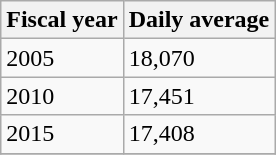<table class="wikitable">
<tr>
<th>Fiscal year</th>
<th>Daily average</th>
</tr>
<tr>
<td>2005</td>
<td>18,070</td>
</tr>
<tr>
<td>2010</td>
<td>17,451</td>
</tr>
<tr>
<td>2015</td>
<td>17,408</td>
</tr>
<tr>
</tr>
</table>
